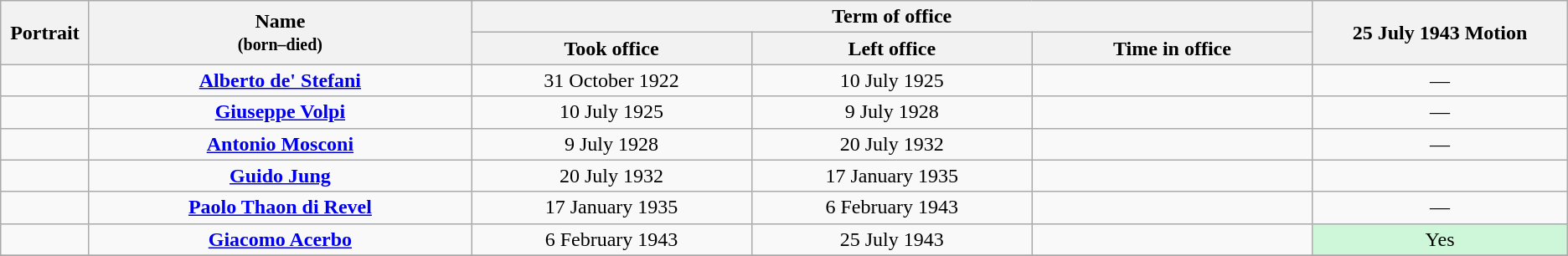<table class="wikitable" style="text-align:center;" style="width=90%">
<tr>
<th width=1% rowspan=2>Portrait</th>
<th width=15% rowspan=2>Name<br><small>(born–died)</small></th>
<th width=30% colspan=3>Term of office</th>
<th width=10% rowspan=2>25 July 1943 Motion</th>
</tr>
<tr style="text-align:center;">
<th width=11%>Took office</th>
<th width=11%>Left office</th>
<th width=11%>Time in office</th>
</tr>
<tr>
<td></td>
<td><strong><a href='#'>Alberto de' Stefani</a></strong><br></td>
<td>31 October 1922</td>
<td>10 July 1925</td>
<td></td>
<td align=center>—</td>
</tr>
<tr>
<td></td>
<td><strong><a href='#'>Giuseppe Volpi</a></strong><br></td>
<td>10 July 1925</td>
<td>9 July 1928</td>
<td></td>
<td align=center>—</td>
</tr>
<tr>
<td></td>
<td><strong><a href='#'>Antonio Mosconi</a></strong><br></td>
<td>9 July 1928</td>
<td>20 July 1932</td>
<td></td>
<td align=center>—</td>
</tr>
<tr>
<td></td>
<td><strong><a href='#'>Guido Jung</a></strong><br></td>
<td>20 July 1932</td>
<td>17 January 1935</td>
<td></td>
</tr>
<tr>
<td></td>
<td><strong><a href='#'>Paolo Thaon di Revel</a></strong><br></td>
<td>17 January 1935</td>
<td>6 February 1943</td>
<td></td>
<td align=center>—</td>
</tr>
<tr>
<td></td>
<td><strong><a href='#'>Giacomo Acerbo</a></strong><br></td>
<td>6 February 1943</td>
<td>25 July 1943</td>
<td></td>
<td align=center style="background:#CEF6D8">Yes</td>
</tr>
<tr>
</tr>
</table>
